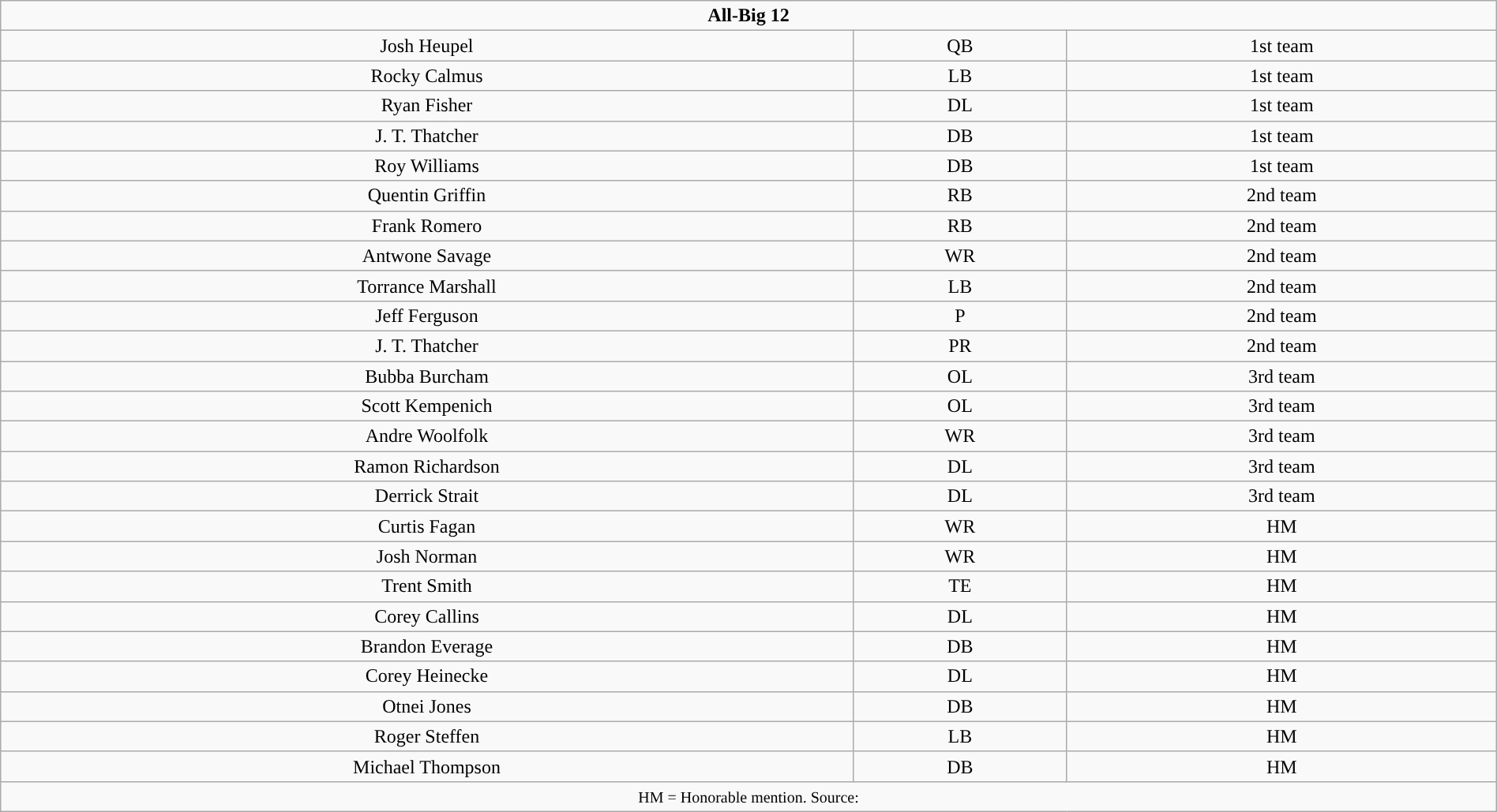<table class="wikitable" style="width:100%;text-align: center;">
<tr>
<td colspan=4><strong>All-Big 12</strong><br></td>
</tr>
<tr>
<td>Josh Heupel</td>
<td>QB</td>
<td>1st team</td>
</tr>
<tr>
<td>Rocky Calmus</td>
<td>LB</td>
<td>1st team</td>
</tr>
<tr>
<td>Ryan Fisher</td>
<td>DL</td>
<td>1st team</td>
</tr>
<tr>
<td>J. T. Thatcher</td>
<td>DB</td>
<td>1st team</td>
</tr>
<tr>
<td>Roy Williams</td>
<td>DB</td>
<td>1st team</td>
</tr>
<tr>
<td>Quentin Griffin</td>
<td>RB</td>
<td>2nd team</td>
</tr>
<tr>
<td>Frank Romero</td>
<td>RB</td>
<td>2nd team</td>
</tr>
<tr>
<td>Antwone Savage</td>
<td>WR</td>
<td>2nd team</td>
</tr>
<tr>
<td>Torrance Marshall</td>
<td>LB</td>
<td>2nd team</td>
</tr>
<tr>
<td>Jeff Ferguson</td>
<td>P</td>
<td>2nd team</td>
</tr>
<tr>
<td>J. T. Thatcher</td>
<td>PR</td>
<td>2nd team</td>
</tr>
<tr>
<td>Bubba Burcham</td>
<td>OL</td>
<td>3rd team</td>
</tr>
<tr>
<td>Scott Kempenich</td>
<td>OL</td>
<td>3rd team</td>
</tr>
<tr>
<td>Andre Woolfolk</td>
<td>WR</td>
<td>3rd team</td>
</tr>
<tr>
<td>Ramon Richardson</td>
<td>DL</td>
<td>3rd team</td>
</tr>
<tr>
<td>Derrick Strait</td>
<td>DL</td>
<td>3rd team</td>
</tr>
<tr>
<td>Curtis Fagan</td>
<td>WR</td>
<td>HM</td>
</tr>
<tr>
<td>Josh Norman</td>
<td>WR</td>
<td>HM</td>
</tr>
<tr>
<td>Trent Smith</td>
<td>TE</td>
<td>HM</td>
</tr>
<tr>
<td>Corey Callins</td>
<td>DL</td>
<td>HM</td>
</tr>
<tr>
<td>Brandon Everage</td>
<td>DB</td>
<td>HM</td>
</tr>
<tr>
<td>Corey Heinecke</td>
<td>DL</td>
<td>HM</td>
</tr>
<tr>
<td>Otnei Jones</td>
<td>DB</td>
<td>HM</td>
</tr>
<tr>
<td>Roger Steffen</td>
<td>LB</td>
<td>HM</td>
</tr>
<tr>
<td>Michael Thompson</td>
<td>DB</td>
<td>HM</td>
</tr>
<tr>
<td colspan="3"><small>HM = Honorable mention. Source: </small></td>
</tr>
</table>
